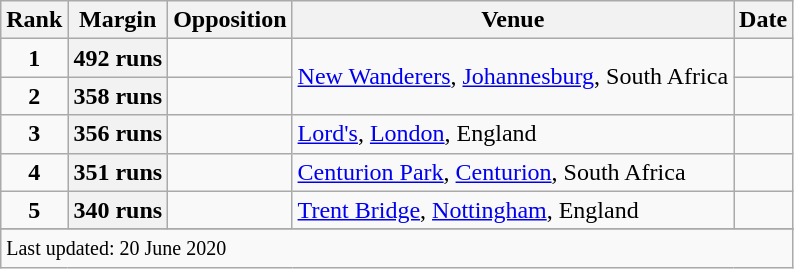<table class="wikitable plainrowheaders sortable">
<tr>
<th scope=col>Rank</th>
<th scope=col>Margin</th>
<th scope=col>Opposition</th>
<th scope=col>Venue</th>
<th scope=col>Date</th>
</tr>
<tr>
<td align=center><strong>1</strong></td>
<th scope=row style=text-align:center;>492 runs</th>
<td></td>
<td rowspan=2><a href='#'>New Wanderers</a>, <a href='#'>Johannesburg</a>, South Africa</td>
<td></td>
</tr>
<tr>
<td align=center><strong>2</strong></td>
<th scope=row style=text-align:center;>358 runs</th>
<td></td>
<td></td>
</tr>
<tr>
<td align=center><strong>3</strong></td>
<th scope=row style=text-align:center;>356 runs</th>
<td></td>
<td><a href='#'>Lord's</a>, <a href='#'>London</a>, England</td>
<td></td>
</tr>
<tr>
<td align=center><strong>4</strong></td>
<th scope=row style=text-align:center;>351 runs</th>
<td></td>
<td><a href='#'>Centurion Park</a>, <a href='#'>Centurion</a>, South Africa</td>
<td></td>
</tr>
<tr>
<td align=center><strong>5</strong></td>
<th scope=row style=text-align:center;>340 runs</th>
<td></td>
<td><a href='#'>Trent Bridge</a>, <a href='#'>Nottingham</a>, England</td>
<td></td>
</tr>
<tr>
</tr>
<tr class=sortbottom>
<td colspan=5><small>Last updated: 20 June 2020</small></td>
</tr>
</table>
